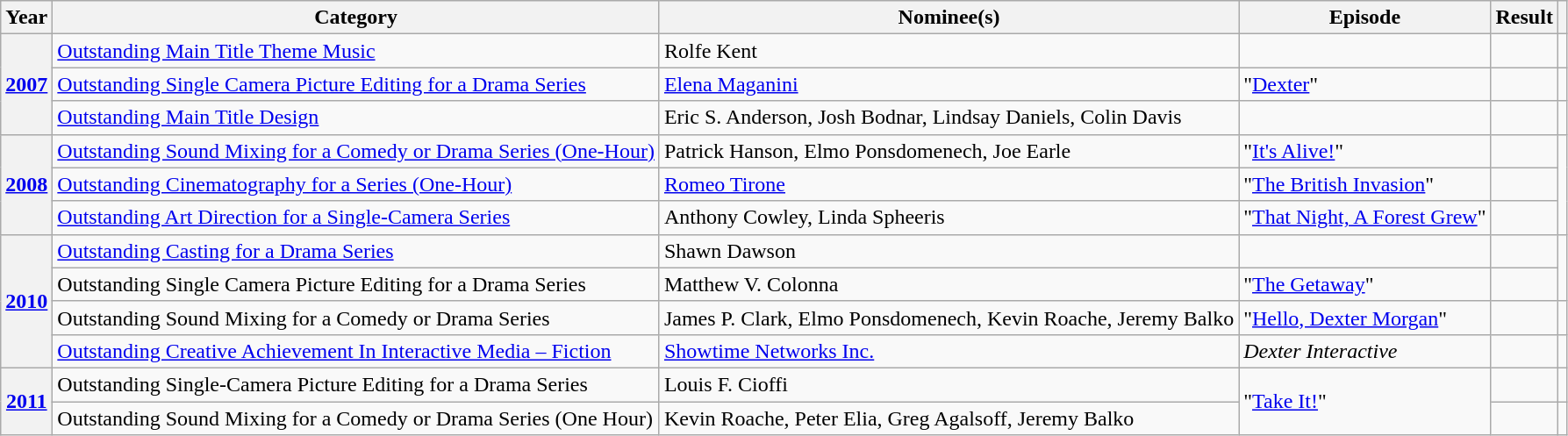<table class="wikitable sortable plainrowheaders">
<tr>
<th scope=col>Year</th>
<th scope=col>Category</th>
<th scope=col>Nominee(s)</th>
<th scope=col>Episode</th>
<th scope=col>Result</th>
<th scope="col" class="unsortable"></th>
</tr>
<tr>
<th scope=rowgroup rowspan=3><a href='#'>2007</a></th>
<td><a href='#'>Outstanding Main Title Theme Music</a></td>
<td data-sort-value="Kent, Rolfe">Rolfe Kent</td>
<td></td>
<td></td>
<td></td>
</tr>
<tr>
<td><a href='#'>Outstanding Single Camera Picture Editing for a Drama Series</a></td>
<td data-sort-value="Maganini, Elena"><a href='#'>Elena Maganini</a></td>
<td>"<a href='#'>Dexter</a>"</td>
<td></td>
<td></td>
</tr>
<tr>
<td><a href='#'>Outstanding Main Title Design</a></td>
<td data-sort-value="Anderson, Eric S.">Eric S. Anderson, Josh Bodnar, Lindsay Daniels, Colin Davis</td>
<td></td>
<td></td>
<td></td>
</tr>
<tr>
<th scope=rowgroup rowspan=3><a href='#'>2008</a></th>
<td><a href='#'>Outstanding Sound Mixing for a Comedy or Drama Series (One-Hour)</a></td>
<td data-sort-value="Hanson, Patrick">Patrick Hanson, Elmo Ponsdomenech, Joe Earle</td>
<td>"<a href='#'>It's Alive!</a>"</td>
<td></td>
<td rowspan="3"></td>
</tr>
<tr>
<td><a href='#'>Outstanding Cinematography for a Series (One-Hour)</a></td>
<td data-sort-value="Tirone, Romeo"><a href='#'>Romeo Tirone</a></td>
<td data-sort-value="British Invasion, The">"<a href='#'>The British Invasion</a>"</td>
<td></td>
</tr>
<tr>
<td><a href='#'>Outstanding Art Direction for a Single-Camera Series</a></td>
<td data-sort-value="Cowley, Anthony">Anthony Cowley, Linda Spheeris</td>
<td>"<a href='#'>That Night, A Forest Grew</a>"</td>
<td></td>
</tr>
<tr>
<th scope=rowgroup rowspan=4><a href='#'>2010</a></th>
<td><a href='#'>Outstanding Casting for a Drama Series</a></td>
<td data-sort-value="Dawson, Shawn">Shawn Dawson</td>
<td></td>
<td></td>
<td rowspan="2"></td>
</tr>
<tr>
<td>Outstanding Single Camera Picture Editing for a Drama Series</td>
<td data-sort-value="Colonna, Matthew V.">Matthew V. Colonna</td>
<td data-sort-value="Getaway, The">"<a href='#'>The Getaway</a>"</td>
<td></td>
</tr>
<tr>
<td>Outstanding Sound Mixing for a Comedy or Drama Series</td>
<td data-sort-value="Clark, James P.">James P. Clark, Elmo Ponsdomenech, Kevin Roache, Jeremy Balko</td>
<td>"<a href='#'>Hello, Dexter Morgan</a>"</td>
<td></td>
<td></td>
</tr>
<tr>
<td><a href='#'>Outstanding Creative Achievement In Interactive Media – Fiction</a></td>
<td><a href='#'>Showtime Networks Inc.</a></td>
<td><em>Dexter Interactive</em></td>
<td></td>
<td></td>
</tr>
<tr>
<th scope=rowgroup rowspan=2><a href='#'>2011</a></th>
<td>Outstanding Single-Camera Picture Editing for a Drama Series</td>
<td data-sort-value="Cioffi, Louis F.">Louis F. Cioffi</td>
<td rowspan="2">"<a href='#'>Take It!</a>"</td>
<td></td>
<td></td>
</tr>
<tr>
<td>Outstanding Sound Mixing for a Comedy or Drama Series (One Hour)</td>
<td data-sort-value="Roache, Kevin">Kevin Roache, Peter Elia, Greg Agalsoff, Jeremy Balko</td>
<td></td>
<td></td>
</tr>
</table>
